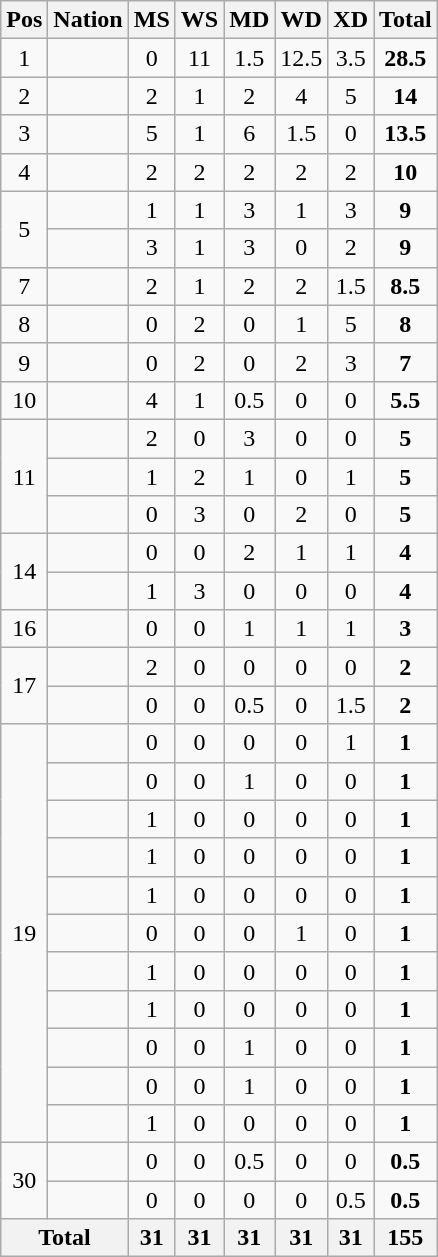<table class="wikitable" style="text-align:center">
<tr>
<th>Pos</th>
<th>Nation</th>
<th>MS</th>
<th>WS</th>
<th>MD</th>
<th>WD</th>
<th>XD</th>
<th>Total</th>
</tr>
<tr>
<td>1</td>
<td align="left"><strong></strong></td>
<td>0</td>
<td>11</td>
<td>1.5</td>
<td>12.5</td>
<td>3.5</td>
<td><strong>28.5</strong></td>
</tr>
<tr>
<td>2</td>
<td align="left"></td>
<td>2</td>
<td>1</td>
<td>2</td>
<td>4</td>
<td>5</td>
<td><strong>14</strong></td>
</tr>
<tr>
<td>3</td>
<td align="left"></td>
<td>5</td>
<td>1</td>
<td>6</td>
<td>1.5</td>
<td>0</td>
<td><strong>13.5</strong></td>
</tr>
<tr>
<td>4</td>
<td align="left"></td>
<td>2</td>
<td>2</td>
<td>2</td>
<td>2</td>
<td>2</td>
<td><strong>10</strong></td>
</tr>
<tr>
<td rowspan=2>5</td>
<td align="left"></td>
<td>1</td>
<td>1</td>
<td>3</td>
<td>1</td>
<td>3</td>
<td><strong>9</strong></td>
</tr>
<tr>
<td align="left"></td>
<td>3</td>
<td>1</td>
<td>3</td>
<td>0</td>
<td>2</td>
<td><strong>9</strong></td>
</tr>
<tr>
<td>7</td>
<td align="left"></td>
<td>2</td>
<td>1</td>
<td>2</td>
<td>2</td>
<td>1.5</td>
<td><strong>8.5</strong></td>
</tr>
<tr>
<td>8</td>
<td align="left"></td>
<td>0</td>
<td>2</td>
<td>0</td>
<td>1</td>
<td>5</td>
<td><strong>8</strong></td>
</tr>
<tr>
<td>9</td>
<td align="left"><em></em></td>
<td>0</td>
<td>2</td>
<td>0</td>
<td>2</td>
<td>3</td>
<td><strong>7</strong></td>
</tr>
<tr>
<td>10</td>
<td align="left"></td>
<td>4</td>
<td>1</td>
<td>0.5</td>
<td>0</td>
<td>0</td>
<td><strong>5.5</strong></td>
</tr>
<tr>
<td rowspan=3>11</td>
<td align="left"></td>
<td>2</td>
<td>0</td>
<td>3</td>
<td>0</td>
<td>0</td>
<td><strong>5</strong></td>
</tr>
<tr>
<td align="left"><em></em></td>
<td>1</td>
<td>2</td>
<td>1</td>
<td>0</td>
<td>1</td>
<td><strong>5</strong></td>
</tr>
<tr>
<td align="left"></td>
<td>0</td>
<td>3</td>
<td>0</td>
<td>2</td>
<td>0</td>
<td><strong>5</strong></td>
</tr>
<tr>
<td rowspan=2>14</td>
<td align="left"></td>
<td>0</td>
<td>0</td>
<td>2</td>
<td>1</td>
<td>1</td>
<td><strong>4</strong></td>
</tr>
<tr>
<td align="left"></td>
<td>1</td>
<td>3</td>
<td>0</td>
<td>0</td>
<td>0</td>
<td><strong>4</strong></td>
</tr>
<tr>
<td>16</td>
<td align="left"></td>
<td>0</td>
<td>0</td>
<td>1</td>
<td>1</td>
<td>1</td>
<td><strong>3</strong></td>
</tr>
<tr>
<td rowspan=2>17</td>
<td align="left"></td>
<td>2</td>
<td>0</td>
<td>0</td>
<td>0</td>
<td>0</td>
<td><strong>2</strong></td>
</tr>
<tr>
<td align="left"></td>
<td>0</td>
<td>0</td>
<td>0.5</td>
<td>0</td>
<td>1.5</td>
<td><strong>2</strong></td>
</tr>
<tr>
<td rowspan=11>19</td>
<td align="left"></td>
<td>0</td>
<td>0</td>
<td>0</td>
<td>0</td>
<td>1</td>
<td><strong>1</strong></td>
</tr>
<tr>
<td align="left"></td>
<td>0</td>
<td>0</td>
<td>1</td>
<td>0</td>
<td>0</td>
<td><strong>1</strong></td>
</tr>
<tr>
<td align="left"><em></em></td>
<td>1</td>
<td>0</td>
<td>0</td>
<td>0</td>
<td>0</td>
<td><strong>1</strong></td>
</tr>
<tr>
<td align="left"></td>
<td>1</td>
<td>0</td>
<td>0</td>
<td>0</td>
<td>0</td>
<td><strong>1</strong></td>
</tr>
<tr>
<td align="left"></td>
<td>1</td>
<td>0</td>
<td>0</td>
<td>0</td>
<td>0</td>
<td><strong>1</strong></td>
</tr>
<tr>
<td align="left"></td>
<td>0</td>
<td>0</td>
<td>0</td>
<td>1</td>
<td>0</td>
<td><strong>1</strong></td>
</tr>
<tr>
<td align="left"></td>
<td>1</td>
<td>0</td>
<td>0</td>
<td>0</td>
<td>0</td>
<td><strong>1</strong></td>
</tr>
<tr>
<td align="left"></td>
<td>1</td>
<td>0</td>
<td>0</td>
<td>0</td>
<td>0</td>
<td><strong>1</strong></td>
</tr>
<tr>
<td align="left"></td>
<td>0</td>
<td>0</td>
<td>1</td>
<td>0</td>
<td>0</td>
<td><strong>1</strong></td>
</tr>
<tr>
<td align="left"></td>
<td>0</td>
<td>0</td>
<td>1</td>
<td>0</td>
<td>0</td>
<td><strong>1</strong></td>
</tr>
<tr>
<td align="left"></td>
<td>1</td>
<td>0</td>
<td>0</td>
<td>0</td>
<td>0</td>
<td><strong>1</strong></td>
</tr>
<tr>
<td rowspan=2>30</td>
<td align="left"></td>
<td>0</td>
<td>0</td>
<td>0.5</td>
<td>0</td>
<td>0</td>
<td><strong>0.5</strong></td>
</tr>
<tr>
<td align="left"></td>
<td>0</td>
<td>0</td>
<td>0</td>
<td>0</td>
<td>0.5</td>
<td><strong>0.5</strong></td>
</tr>
<tr>
<th colspan="2">Total</th>
<th>31</th>
<th>31</th>
<th>31</th>
<th>31</th>
<th>31</th>
<th>155</th>
</tr>
</table>
